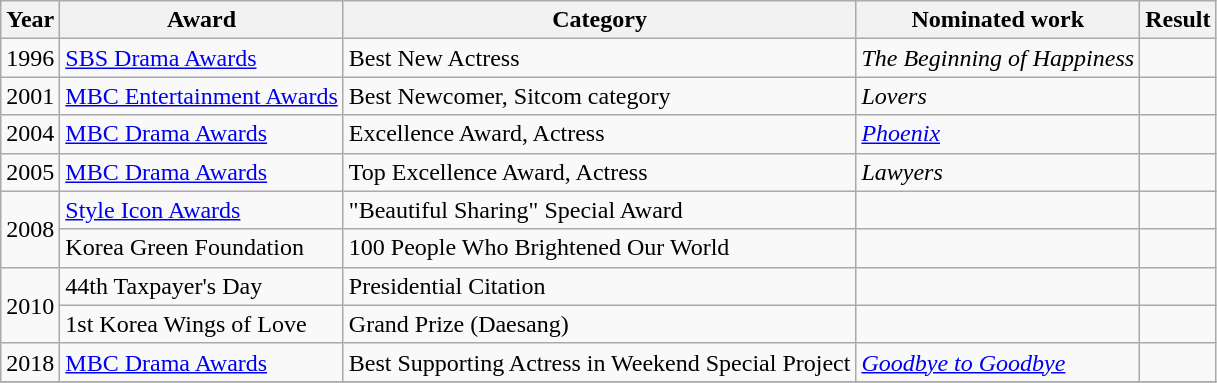<table class="wikitable">
<tr>
<th width=10>Year</th>
<th>Award</th>
<th>Category</th>
<th>Nominated work</th>
<th>Result</th>
</tr>
<tr>
<td>1996</td>
<td><a href='#'>SBS Drama Awards</a></td>
<td>Best New Actress</td>
<td><em>The Beginning of Happiness</em></td>
<td></td>
</tr>
<tr>
<td>2001</td>
<td><a href='#'>MBC Entertainment Awards</a></td>
<td>Best Newcomer, Sitcom category</td>
<td><em>Lovers</em></td>
<td></td>
</tr>
<tr>
<td>2004</td>
<td><a href='#'>MBC Drama Awards</a></td>
<td>Excellence Award, Actress</td>
<td><em><a href='#'>Phoenix</a></em></td>
<td></td>
</tr>
<tr>
<td>2005</td>
<td><a href='#'>MBC Drama Awards</a></td>
<td>Top Excellence Award, Actress</td>
<td><em>Lawyers</em></td>
<td></td>
</tr>
<tr>
<td rowspan=2>2008</td>
<td><a href='#'>Style Icon Awards</a></td>
<td>"Beautiful Sharing" Special Award</td>
<td></td>
<td></td>
</tr>
<tr>
<td>Korea Green Foundation</td>
<td>100 People Who Brightened Our World</td>
<td></td>
<td></td>
</tr>
<tr>
<td rowspan=2>2010</td>
<td>44th Taxpayer's Day</td>
<td>Presidential Citation</td>
<td></td>
<td></td>
</tr>
<tr>
<td>1st Korea Wings of Love</td>
<td>Grand Prize (Daesang)</td>
<td></td>
<td></td>
</tr>
<tr>
<td>2018</td>
<td><a href='#'>MBC Drama Awards</a></td>
<td>Best Supporting Actress in Weekend Special Project</td>
<td><em><a href='#'>Goodbye to Goodbye</a></em></td>
<td></td>
</tr>
<tr>
</tr>
</table>
